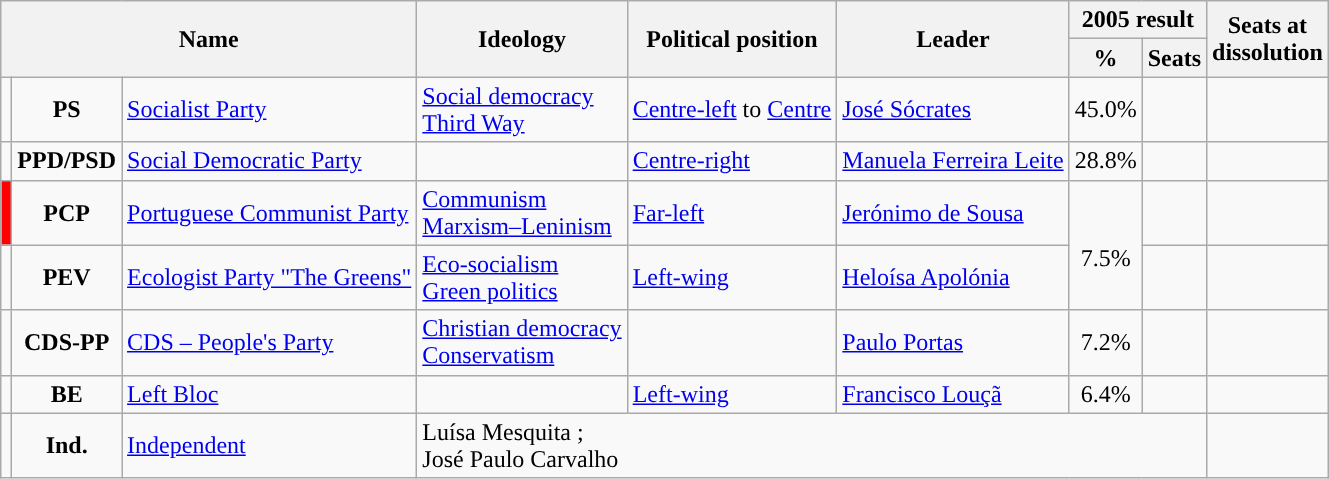<table class="wikitable">
<tr>
<th rowspan="2" colspan="3">Name</th>
<th rowspan="2">Ideology</th>
<th rowspan="2">Political position</th>
<th rowspan="2">Leader</th>
<th colspan="2">2005 result</th>
<th rowspan="2">Seats at<br>dissolution</th>
</tr>
<tr>
<th>%</th>
<th>Seats</th>
</tr>
<tr>
<td style="background:"></td>
<td style="text-align:center;"><strong>PS</strong></td>
<td><a href='#'>Socialist Party</a><br></td>
<td><a href='#'>Social democracy</a><br><a href='#'>Third Way</a></td>
<td><a href='#'>Centre-left</a> to <a href='#'>Centre</a></td>
<td><a href='#'>José Sócrates</a></td>
<td style="text-align:center;">45.0%</td>
<td></td>
<td></td>
</tr>
<tr>
<td style="background:"></td>
<td style="text-align:center;"><strong>PPD/PSD</strong></td>
<td><a href='#'>Social Democratic Party</a><br></td>
<td></td>
<td><a href='#'>Centre-right</a></td>
<td><a href='#'>Manuela Ferreira Leite</a></td>
<td style="text-align:center;">28.8%</td>
<td></td>
<td></td>
</tr>
<tr>
<td style="background:#f00;"></td>
<td style="text-align:center;"><strong>PCP</strong></td>
<td><a href='#'>Portuguese Communist Party</a><br></td>
<td><a href='#'>Communism</a><br><a href='#'>Marxism–Leninism</a></td>
<td><a href='#'>Far-left</a></td>
<td><a href='#'>Jerónimo de Sousa</a></td>
<td rowspan="2" style="text-align:center;"><br>7.5%<br></td>
<td></td>
<td></td>
</tr>
<tr>
<td style="background:"></td>
<td style="text-align:center;"><strong>PEV</strong></td>
<td><a href='#'>Ecologist Party "The Greens"</a><br></td>
<td><a href='#'>Eco-socialism</a><br><a href='#'>Green politics</a></td>
<td><a href='#'>Left-wing</a></td>
<td><a href='#'>Heloísa Apolónia</a></td>
<td></td>
<td></td>
</tr>
<tr>
<td style="background:"></td>
<td style="text-align:center;"><strong>CDS-PP</strong></td>
<td><a href='#'>CDS – People's Party</a><br></td>
<td><a href='#'>Christian democracy</a><br><a href='#'>Conservatism</a></td>
<td></td>
<td><a href='#'>Paulo Portas</a></td>
<td style="text-align:center;">7.2%</td>
<td></td>
<td></td>
</tr>
<tr>
<td style="background:"></td>
<td style="text-align:center;"><strong>BE</strong></td>
<td><a href='#'>Left Bloc</a><br></td>
<td></td>
<td><a href='#'>Left-wing</a></td>
<td><a href='#'>Francisco Louçã</a></td>
<td style="text-align:center;">6.4%</td>
<td></td>
<td></td>
</tr>
<tr>
<td style="background:"></td>
<td style="text-align:center;"><strong>Ind.</strong></td>
<td><a href='#'>Independent</a><br></td>
<td colspan="5">Luísa Mesquita ;<br>José Paulo Carvalho </td>
<td></td>
</tr>
</table>
